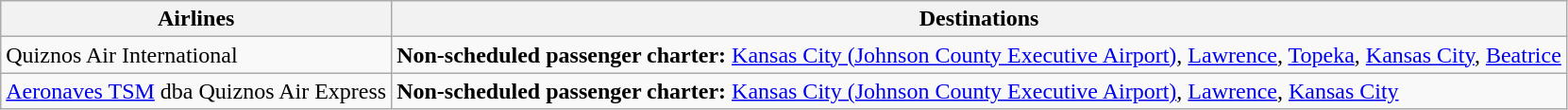<table class="wikitable">
<tr>
<th>Airlines</th>
<th>Destinations</th>
</tr>
<tr>
<td>Quiznos Air International</td>
<td><strong>Non-scheduled passenger charter:</strong> <a href='#'>Kansas City (Johnson County Executive Airport)</a>, <a href='#'>Lawrence</a>, <a href='#'>Topeka</a>, <a href='#'>Kansas City</a>, <a href='#'>Beatrice</a></td>
</tr>
<tr>
<td><a href='#'>Aeronaves TSM</a> dba Quiznos Air Express</td>
<td><strong>Non-scheduled passenger charter:</strong> <a href='#'>Kansas City (Johnson County Executive Airport)</a>, <a href='#'>Lawrence</a>, <a href='#'>Kansas City</a></td>
</tr>
</table>
